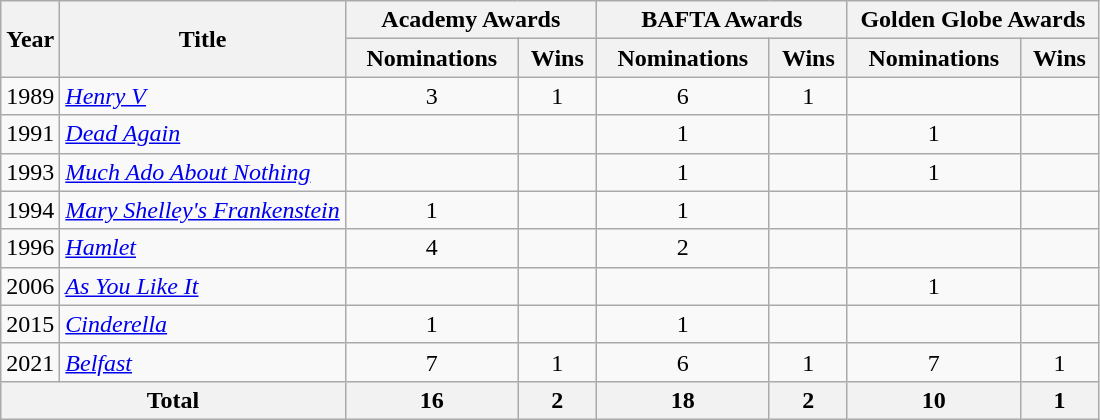<table class="wikitable">
<tr>
<th rowspan="2">Year</th>
<th rowspan="2">Title</th>
<th colspan="2" style="text-align:center;" width=160>Academy Awards</th>
<th colspan="2" style="text-align:center;" width=160>BAFTA Awards</th>
<th colspan="2" style="text-align:center;" width=160>Golden Globe Awards</th>
</tr>
<tr>
<th>Nominations</th>
<th>Wins</th>
<th>Nominations</th>
<th>Wins</th>
<th>Nominations</th>
<th>Wins</th>
</tr>
<tr>
<td>1989</td>
<td><em><a href='#'>Henry V</a></em></td>
<td align=center>3</td>
<td align=center>1</td>
<td align=center>6</td>
<td align=center>1</td>
<td></td>
<td></td>
</tr>
<tr>
<td>1991</td>
<td><em><a href='#'>Dead Again</a></em></td>
<td></td>
<td></td>
<td align=center>1</td>
<td></td>
<td align=center>1</td>
<td></td>
</tr>
<tr>
<td>1993</td>
<td><em><a href='#'>Much Ado About Nothing</a></em></td>
<td></td>
<td></td>
<td align=center>1</td>
<td></td>
<td align=center>1</td>
<td></td>
</tr>
<tr>
<td>1994</td>
<td><em><a href='#'>Mary Shelley's Frankenstein</a></em></td>
<td align=center>1</td>
<td></td>
<td align=center>1</td>
<td></td>
<td></td>
<td></td>
</tr>
<tr>
<td>1996</td>
<td><em><a href='#'>Hamlet</a></em></td>
<td align=center>4</td>
<td></td>
<td align=center>2</td>
<td></td>
<td></td>
<td></td>
</tr>
<tr>
<td>2006</td>
<td><em><a href='#'>As You Like It</a></em></td>
<td></td>
<td></td>
<td></td>
<td></td>
<td align=center>1</td>
<td></td>
</tr>
<tr>
<td>2015</td>
<td><em><a href='#'>Cinderella</a></em></td>
<td align=center>1</td>
<td></td>
<td align=center>1</td>
<td></td>
<td></td>
<td></td>
</tr>
<tr>
<td>2021</td>
<td><em><a href='#'>Belfast</a></em></td>
<td align=center>7</td>
<td align=center>1</td>
<td align=center>6</td>
<td align=center>1</td>
<td align=center>7</td>
<td align=center>1</td>
</tr>
<tr>
<th colspan="2">Total</th>
<th align=center>16</th>
<th align=center>2</th>
<th align=center>18</th>
<th align=center>2</th>
<th align=center>10</th>
<th align=center>1</th>
</tr>
</table>
